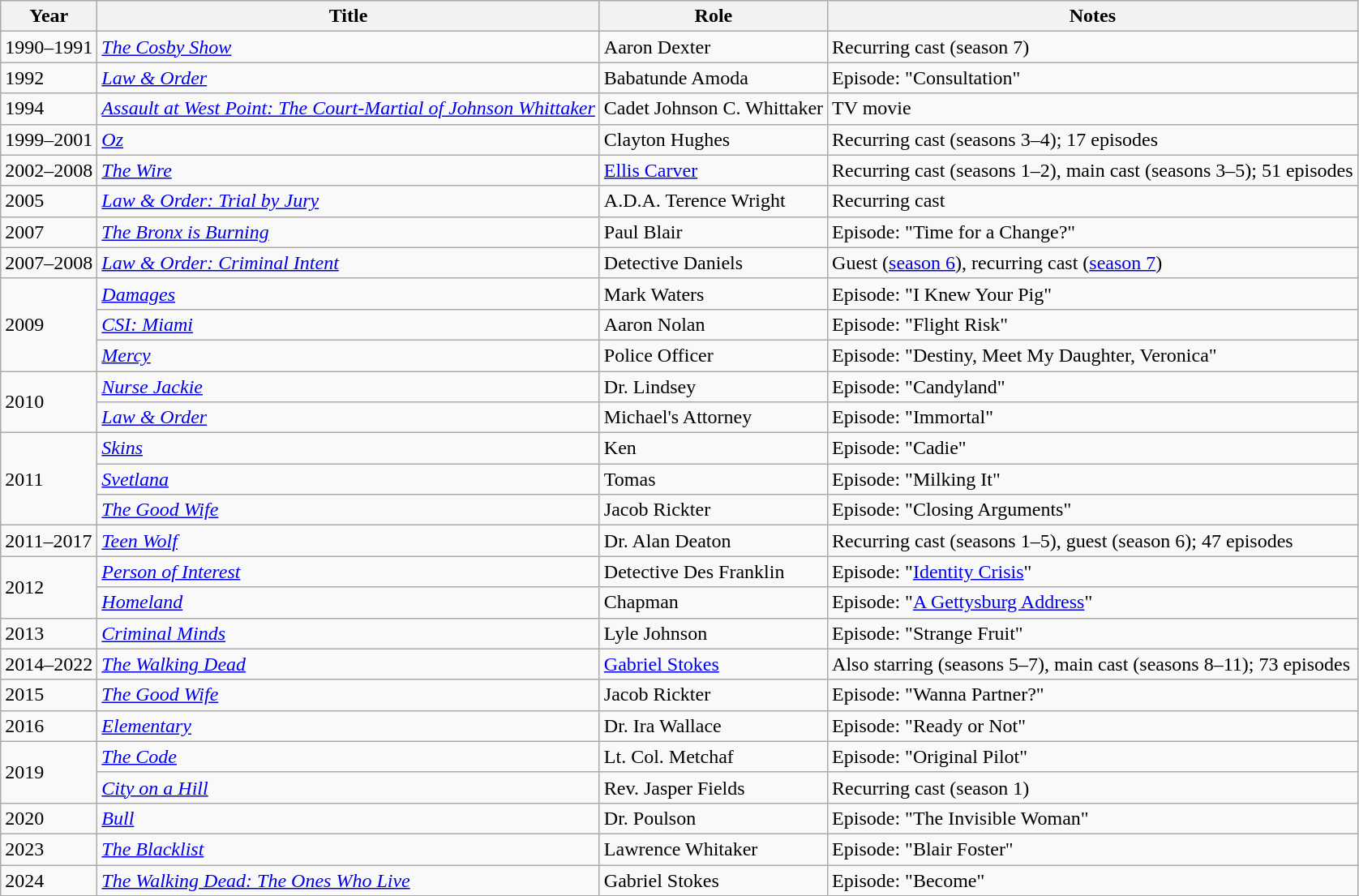<table class="wikitable sortable">
<tr>
<th>Year</th>
<th>Title</th>
<th>Role</th>
<th class="unsortable">Notes</th>
</tr>
<tr>
<td>1990–1991</td>
<td><em><a href='#'>The Cosby Show</a></em></td>
<td>Aaron Dexter</td>
<td>Recurring cast (season 7)</td>
</tr>
<tr>
<td>1992</td>
<td><em><a href='#'>Law & Order</a></em></td>
<td>Babatunde Amoda</td>
<td>Episode: "Consultation"</td>
</tr>
<tr>
<td>1994</td>
<td><em><a href='#'>Assault at West Point: The Court-Martial of Johnson Whittaker</a></em></td>
<td>Cadet Johnson C. Whittaker</td>
<td>TV movie</td>
</tr>
<tr>
<td>1999–2001</td>
<td><em><a href='#'>Oz</a></em></td>
<td>Clayton Hughes</td>
<td>Recurring cast (seasons 3–4); 17 episodes</td>
</tr>
<tr>
<td>2002–2008</td>
<td><em><a href='#'>The Wire</a></em></td>
<td><a href='#'>Ellis Carver</a></td>
<td>Recurring cast (seasons 1–2), main cast (seasons 3–5); 51 episodes</td>
</tr>
<tr>
<td>2005</td>
<td><em><a href='#'>Law & Order: Trial by Jury</a></em></td>
<td>A.D.A. Terence Wright</td>
<td>Recurring cast</td>
</tr>
<tr>
<td>2007</td>
<td><em><a href='#'>The Bronx is Burning</a></em></td>
<td>Paul Blair</td>
<td>Episode: "Time for a Change?"</td>
</tr>
<tr>
<td>2007–2008</td>
<td><em><a href='#'>Law & Order: Criminal Intent</a></em></td>
<td>Detective Daniels</td>
<td>Guest (<a href='#'>season 6</a>), recurring cast (<a href='#'>season 7</a>)</td>
</tr>
<tr>
<td rowspan="3">2009</td>
<td><em><a href='#'>Damages</a></em></td>
<td>Mark Waters</td>
<td>Episode: "I Knew Your Pig"</td>
</tr>
<tr>
<td><em><a href='#'>CSI: Miami</a></em></td>
<td>Aaron Nolan</td>
<td>Episode: "Flight Risk"</td>
</tr>
<tr>
<td><em><a href='#'>Mercy</a></em></td>
<td>Police Officer</td>
<td>Episode: "Destiny, Meet My Daughter, Veronica"</td>
</tr>
<tr>
<td rowspan="2">2010</td>
<td><em><a href='#'>Nurse Jackie</a></em></td>
<td>Dr. Lindsey</td>
<td>Episode: "Candyland"</td>
</tr>
<tr>
<td><em><a href='#'>Law & Order</a></em></td>
<td>Michael's Attorney</td>
<td>Episode: "Immortal"</td>
</tr>
<tr>
<td rowspan="3">2011</td>
<td><em><a href='#'>Skins</a></em></td>
<td>Ken</td>
<td>Episode: "Cadie"</td>
</tr>
<tr>
<td><em><a href='#'>Svetlana</a></em></td>
<td>Tomas</td>
<td>Episode: "Milking It"</td>
</tr>
<tr>
<td><em><a href='#'>The Good Wife</a></em></td>
<td>Jacob Rickter</td>
<td>Episode: "Closing Arguments"</td>
</tr>
<tr>
<td>2011–2017</td>
<td><em><a href='#'>Teen Wolf</a></em></td>
<td>Dr. Alan Deaton</td>
<td>Recurring cast (seasons 1–5), guest (season 6); 47 episodes</td>
</tr>
<tr>
<td rowspan="2">2012</td>
<td><em><a href='#'>Person of Interest</a></em></td>
<td>Detective Des Franklin</td>
<td>Episode: "<a href='#'>Identity Crisis</a>"</td>
</tr>
<tr>
<td><em><a href='#'>Homeland</a></em></td>
<td>Chapman</td>
<td>Episode: "<a href='#'>A Gettysburg Address</a>"</td>
</tr>
<tr>
<td>2013</td>
<td><em><a href='#'>Criminal Minds</a></em></td>
<td>Lyle Johnson</td>
<td>Episode: "Strange Fruit"</td>
</tr>
<tr>
<td>2014–2022</td>
<td><em><a href='#'>The Walking Dead</a></em></td>
<td><a href='#'>Gabriel Stokes</a></td>
<td>Also starring (seasons 5–7), main cast (seasons 8–11); 73 episodes</td>
</tr>
<tr>
<td>2015</td>
<td><em><a href='#'>The Good Wife</a></em></td>
<td>Jacob Rickter</td>
<td>Episode: "Wanna Partner?"</td>
</tr>
<tr>
<td>2016</td>
<td><em><a href='#'>Elementary</a></em></td>
<td>Dr. Ira Wallace</td>
<td>Episode: "Ready or Not"</td>
</tr>
<tr>
<td rowspan="2">2019</td>
<td><em><a href='#'>The Code</a></em></td>
<td>Lt. Col. Metchaf</td>
<td>Episode: "Original Pilot"</td>
</tr>
<tr>
<td><em><a href='#'>City on a Hill</a></em></td>
<td>Rev. Jasper Fields</td>
<td>Recurring cast (season 1)</td>
</tr>
<tr>
<td>2020</td>
<td><em><a href='#'>Bull</a></em></td>
<td>Dr. Poulson</td>
<td>Episode: "The Invisible Woman"</td>
</tr>
<tr>
<td>2023</td>
<td><em><a href='#'>The Blacklist</a></em></td>
<td>Lawrence Whitaker</td>
<td>Episode: "Blair Foster"</td>
</tr>
<tr>
<td>2024</td>
<td><em><a href='#'>The Walking Dead: The Ones Who Live</a></em></td>
<td>Gabriel Stokes</td>
<td>Episode: "Become"</td>
</tr>
</table>
